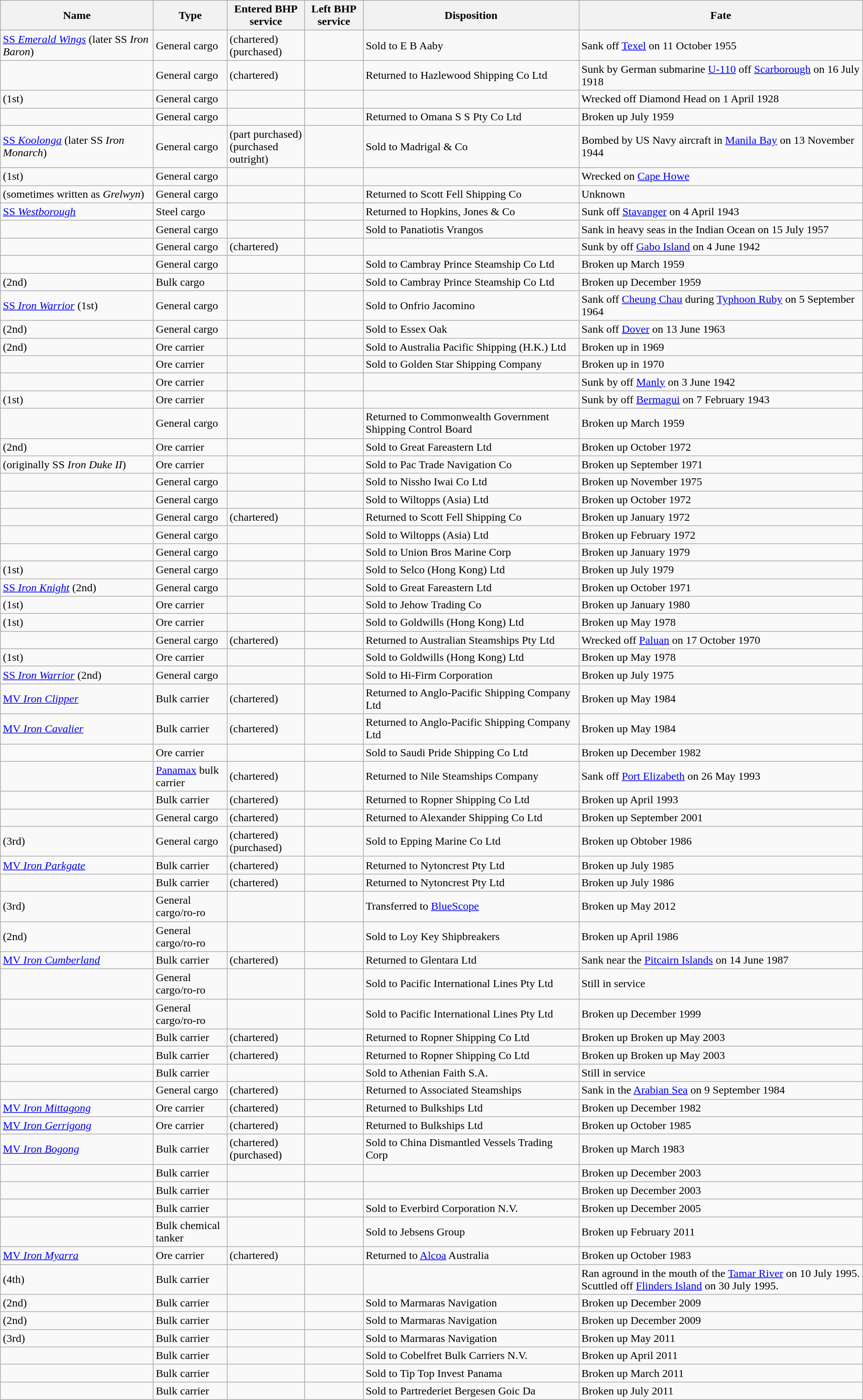<table class="wikitable sortable">
<tr>
<th>Name</th>
<th>Type</th>
<th>Entered BHP service</th>
<th>Left BHP service</th>
<th>Disposition</th>
<th>Fate</th>
</tr>
<tr>
<td><a href='#'>SS <em>Emerald Wings</em></a> (later SS <em>Iron Baron</em>)</td>
<td>General cargo</td>
<td> (chartered)<br> (purchased)</td>
<td></td>
<td>Sold to E B Aaby</td>
<td>Sank off <a href='#'>Texel</a> on 11 October 1955</td>
</tr>
<tr>
<td></td>
<td>General cargo</td>
<td> (chartered)</td>
<td></td>
<td>Returned to Hazlewood Shipping Co Ltd</td>
<td>Sunk by German submarine <a href='#'>U-110</a> off <a href='#'>Scarborough</a> on 16 July 1918</td>
</tr>
<tr>
<td> (1st)</td>
<td>General cargo</td>
<td></td>
<td></td>
<td></td>
<td>Wrecked off Diamond Head on 1 April 1928</td>
</tr>
<tr>
<td></td>
<td>General cargo</td>
<td></td>
<td></td>
<td>Returned to Omana S S Pty Co Ltd</td>
<td>Broken up July 1959</td>
</tr>
<tr>
<td><a href='#'>SS <em>Koolonga</em></a> (later SS <em>Iron Monarch</em>)</td>
<td>General cargo</td>
<td> (part purchased)<br> (purchased outright)</td>
<td></td>
<td>Sold to Madrigal & Co</td>
<td>Bombed by US Navy aircraft in <a href='#'>Manila Bay</a> on 13 November 1944</td>
</tr>
<tr>
<td> (1st)</td>
<td>General cargo</td>
<td></td>
<td></td>
<td></td>
<td>Wrecked on <a href='#'>Cape Howe</a></td>
</tr>
<tr>
<td> (sometimes written as <em>Grelwyn</em>)</td>
<td>General cargo</td>
<td></td>
<td></td>
<td>Returned to Scott Fell Shipping Co</td>
<td>Unknown</td>
</tr>
<tr>
<td><a href='#'>SS <em>Westborough</em></a></td>
<td>Steel cargo</td>
<td></td>
<td></td>
<td>Returned to Hopkins, Jones & Co</td>
<td>Sunk off <a href='#'>Stavanger</a> on 4 April 1943</td>
</tr>
<tr>
<td></td>
<td>General cargo</td>
<td></td>
<td></td>
<td>Sold to Panatiotis Vrangos</td>
<td>Sank in heavy seas in the Indian Ocean on 15 July 1957</td>
</tr>
<tr>
<td></td>
<td>General cargo</td>
<td> (chartered)</td>
<td></td>
<td></td>
<td>Sunk by  off <a href='#'>Gabo Island</a> on 4 June 1942</td>
</tr>
<tr>
<td></td>
<td>General cargo</td>
<td></td>
<td></td>
<td>Sold to Cambray Prince Steamship Co Ltd</td>
<td>Broken up March 1959</td>
</tr>
<tr>
<td> (2nd)</td>
<td>Bulk cargo</td>
<td></td>
<td></td>
<td>Sold to Cambray Prince Steamship Co Ltd</td>
<td>Broken up December 1959</td>
</tr>
<tr>
<td><a href='#'>SS <em>Iron Warrior</em></a> (1st)</td>
<td>General cargo</td>
<td></td>
<td></td>
<td>Sold to Onfrio Jacomino</td>
<td>Sank off <a href='#'>Cheung Chau</a> during <a href='#'>Typhoon Ruby</a> on 5 September 1964</td>
</tr>
<tr>
<td> (2nd)</td>
<td>General cargo</td>
<td></td>
<td></td>
<td>Sold to Essex Oak</td>
<td>Sank off <a href='#'>Dover</a> on 13 June 1963</td>
</tr>
<tr>
<td> (2nd)</td>
<td>Ore carrier</td>
<td></td>
<td></td>
<td>Sold to Australia Pacific Shipping (H.K.) Ltd</td>
<td>Broken up in 1969</td>
</tr>
<tr>
<td></td>
<td>Ore carrier</td>
<td></td>
<td></td>
<td>Sold to Golden Star Shipping Company</td>
<td>Broken up in 1970</td>
</tr>
<tr>
<td></td>
<td>Ore carrier</td>
<td></td>
<td></td>
<td></td>
<td>Sunk by  off <a href='#'>Manly</a> on 3 June 1942</td>
</tr>
<tr>
<td> (1st)</td>
<td>Ore carrier</td>
<td></td>
<td></td>
<td></td>
<td>Sunk by  off <a href='#'>Bermagui</a> on 7 February 1943</td>
</tr>
<tr>
<td></td>
<td>General cargo</td>
<td></td>
<td></td>
<td>Returned to Commonwealth Government Shipping Control Board</td>
<td>Broken up March 1959</td>
</tr>
<tr>
<td> (2nd)</td>
<td>Ore carrier</td>
<td></td>
<td></td>
<td>Sold to Great Fareastern Ltd</td>
<td>Broken up October 1972</td>
</tr>
<tr style=white-space:nowrap>
<td> (originally SS <em>Iron Duke II</em>)</td>
<td>Ore carrier</td>
<td></td>
<td></td>
<td>Sold to Pac Trade Navigation Co</td>
<td>Broken up September 1971</td>
</tr>
<tr>
<td></td>
<td>General cargo</td>
<td></td>
<td></td>
<td>Sold to Nissho Iwai Co Ltd</td>
<td>Broken up November 1975</td>
</tr>
<tr>
<td></td>
<td>General cargo</td>
<td></td>
<td></td>
<td>Sold to Wiltopps (Asia) Ltd</td>
<td>Broken up October 1972</td>
</tr>
<tr>
<td></td>
<td>General cargo</td>
<td> (chartered)</td>
<td></td>
<td>Returned to Scott Fell Shipping Co</td>
<td>Broken up January 1972</td>
</tr>
<tr>
<td></td>
<td>General cargo</td>
<td></td>
<td></td>
<td>Sold to Wiltopps (Asia) Ltd</td>
<td>Broken up February 1972</td>
</tr>
<tr>
<td></td>
<td>General cargo</td>
<td></td>
<td></td>
<td>Sold to Union Bros Marine Corp</td>
<td>Broken up January 1979</td>
</tr>
<tr>
<td> (1st)</td>
<td>General cargo</td>
<td></td>
<td></td>
<td>Sold to Selco (Hong Kong) Ltd</td>
<td>Broken up July 1979</td>
</tr>
<tr>
<td><a href='#'>SS <em>Iron Knight</em></a> (2nd)</td>
<td>General cargo</td>
<td></td>
<td></td>
<td>Sold to Great Fareastern Ltd</td>
<td>Broken up October 1971</td>
</tr>
<tr>
<td> (1st)</td>
<td>Ore carrier</td>
<td></td>
<td></td>
<td>Sold to Jehow Trading Co</td>
<td>Broken up January 1980</td>
</tr>
<tr>
<td> (1st)</td>
<td>Ore carrier</td>
<td></td>
<td></td>
<td>Sold to Goldwills (Hong Kong) Ltd</td>
<td>Broken up May 1978</td>
</tr>
<tr>
<td></td>
<td>General cargo</td>
<td> (chartered)</td>
<td></td>
<td>Returned to Australian Steamships Pty Ltd</td>
<td>Wrecked off <a href='#'>Paluan</a> on 17 October 1970</td>
</tr>
<tr>
<td> (1st)</td>
<td>Ore carrier</td>
<td></td>
<td></td>
<td>Sold to Goldwills (Hong Kong) Ltd</td>
<td>Broken up May 1978</td>
</tr>
<tr>
<td><a href='#'>SS <em>Iron Warrior</em></a> (2nd)</td>
<td>General cargo</td>
<td></td>
<td></td>
<td>Sold to Hi-Firm Corporation</td>
<td>Broken up July 1975</td>
</tr>
<tr>
<td><a href='#'>MV <em>Iron Clipper</em></a></td>
<td>Bulk carrier</td>
<td> (chartered)</td>
<td></td>
<td>Returned to Anglo-Pacific Shipping Company Ltd</td>
<td>Broken up May 1984</td>
</tr>
<tr>
<td><a href='#'>MV <em>Iron Cavalier</em></a></td>
<td>Bulk carrier</td>
<td> (chartered)</td>
<td></td>
<td>Returned to Anglo-Pacific Shipping Company Ltd</td>
<td>Broken up May 1984</td>
</tr>
<tr>
<td></td>
<td>Ore carrier</td>
<td></td>
<td></td>
<td>Sold to Saudi Pride Shipping Co Ltd</td>
<td>Broken up December 1982</td>
</tr>
<tr>
<td></td>
<td><a href='#'>Panamax</a> bulk carrier</td>
<td> (chartered)</td>
<td></td>
<td>Returned to Nile Steamships Company</td>
<td>Sank off <a href='#'>Port Elizabeth</a> on 26 May 1993</td>
</tr>
<tr>
<td></td>
<td>Bulk carrier</td>
<td> (chartered)</td>
<td></td>
<td>Returned to Ropner Shipping Co Ltd</td>
<td>Broken up April 1993</td>
</tr>
<tr>
<td></td>
<td>General cargo</td>
<td> (chartered)</td>
<td></td>
<td>Returned to Alexander Shipping Co Ltd</td>
<td>Broken up September 2001</td>
</tr>
<tr>
<td> (3rd)</td>
<td>General cargo</td>
<td> (chartered)<br> (purchased)</td>
<td></td>
<td>Sold to Epping Marine Co Ltd</td>
<td>Broken up Obtober 1986</td>
</tr>
<tr>
<td><a href='#'>MV <em>Iron Parkgate</em></a></td>
<td>Bulk carrier</td>
<td> (chartered)</td>
<td></td>
<td>Returned to Nytoncrest Pty Ltd</td>
<td>Broken up July 1985</td>
</tr>
<tr>
<td></td>
<td>Bulk carrier</td>
<td> (chartered)</td>
<td></td>
<td>Returned to Nytoncrest Pty Ltd</td>
<td>Broken up July 1986</td>
</tr>
<tr>
<td> (3rd)</td>
<td>General cargo/ro-ro</td>
<td></td>
<td></td>
<td>Transferred to <a href='#'>BlueScope</a></td>
<td>Broken up May 2012</td>
</tr>
<tr>
<td> (2nd)</td>
<td>General cargo/ro-ro</td>
<td></td>
<td></td>
<td>Sold to Loy Key Shipbreakers</td>
<td>Broken up April 1986</td>
</tr>
<tr>
<td><a href='#'>MV <em>Iron Cumberland</em></a></td>
<td>Bulk carrier</td>
<td> (chartered)</td>
<td></td>
<td>Returned to Glentara Ltd</td>
<td>Sank near the <a href='#'>Pitcairn Islands</a> on 14 June 1987</td>
</tr>
<tr>
<td></td>
<td>General cargo/ro-ro</td>
<td></td>
<td></td>
<td>Sold to Pacific International Lines Pty Ltd</td>
<td>Still in service</td>
</tr>
<tr>
<td></td>
<td>General cargo/ro-ro</td>
<td></td>
<td></td>
<td>Sold to Pacific International Lines Pty Ltd</td>
<td>Broken up December 1999</td>
</tr>
<tr>
<td></td>
<td>Bulk carrier</td>
<td> (chartered)</td>
<td></td>
<td>Returned to Ropner Shipping Co Ltd</td>
<td>Broken up Broken up May 2003</td>
</tr>
<tr>
<td></td>
<td>Bulk carrier</td>
<td> (chartered)</td>
<td></td>
<td>Returned to Ropner Shipping Co Ltd</td>
<td>Broken up Broken up May 2003</td>
</tr>
<tr>
<td></td>
<td>Bulk carrier</td>
<td></td>
<td></td>
<td>Sold to Athenian Faith S.A.</td>
<td>Still in service</td>
</tr>
<tr>
<td></td>
<td>General cargo</td>
<td> (chartered)</td>
<td></td>
<td>Returned to Associated Steamships</td>
<td>Sank in the <a href='#'>Arabian Sea</a> on 9 September 1984</td>
</tr>
<tr>
<td><a href='#'>MV <em>Iron Mittagong</em></a></td>
<td>Ore carrier</td>
<td> (chartered)</td>
<td></td>
<td>Returned to Bulkships Ltd</td>
<td>Broken up December 1982</td>
</tr>
<tr>
<td><a href='#'>MV <em>Iron Gerrigong</em></a></td>
<td>Ore carrier</td>
<td> (chartered)</td>
<td></td>
<td>Returned to Bulkships Ltd</td>
<td>Broken up October 1985</td>
</tr>
<tr>
<td><a href='#'>MV <em>Iron Bogong</em></a></td>
<td>Bulk carrier</td>
<td> (chartered)<br> (purchased)</td>
<td></td>
<td>Sold to China Dismantled Vessels Trading Corp</td>
<td>Broken up March 1983</td>
</tr>
<tr>
<td></td>
<td>Bulk carrier</td>
<td></td>
<td></td>
<td></td>
<td>Broken up December 2003</td>
</tr>
<tr>
<td></td>
<td>Bulk carrier</td>
<td></td>
<td></td>
<td></td>
<td>Broken up December 2003</td>
</tr>
<tr>
<td></td>
<td>Bulk carrier</td>
<td></td>
<td></td>
<td>Sold to Everbird Corporation N.V.</td>
<td>Broken up December 2005</td>
</tr>
<tr>
<td></td>
<td>Bulk chemical tanker</td>
<td></td>
<td></td>
<td>Sold to Jebsens Group</td>
<td>Broken up February 2011</td>
</tr>
<tr>
<td><a href='#'>MV <em>Iron Myarra</em></a></td>
<td>Ore carrier</td>
<td> (chartered)</td>
<td></td>
<td>Returned to <a href='#'>Alcoa</a> Australia</td>
<td>Broken up October 1983</td>
</tr>
<tr>
<td> (4th)</td>
<td>Bulk carrier</td>
<td></td>
<td></td>
<td></td>
<td>Ran aground in the mouth of the <a href='#'>Tamar River</a> on 10 July 1995. Scuttled off <a href='#'>Flinders Island</a> on 30 July 1995.</td>
</tr>
<tr>
<td> (2nd)</td>
<td>Bulk carrier</td>
<td></td>
<td></td>
<td>Sold to Marmaras Navigation</td>
<td>Broken up December 2009</td>
</tr>
<tr>
<td> (2nd)</td>
<td>Bulk carrier</td>
<td></td>
<td></td>
<td>Sold to Marmaras Navigation</td>
<td>Broken up December 2009</td>
</tr>
<tr>
<td> (3rd)</td>
<td>Bulk carrier</td>
<td></td>
<td></td>
<td>Sold to Marmaras Navigation</td>
<td>Broken up May 2011</td>
</tr>
<tr>
<td></td>
<td>Bulk carrier</td>
<td></td>
<td></td>
<td>Sold to Cobelfret Bulk Carriers N.V.</td>
<td>Broken up April 2011</td>
</tr>
<tr>
<td></td>
<td>Bulk carrier</td>
<td></td>
<td></td>
<td>Sold to Tip Top Invest Panama</td>
<td>Broken up March 2011</td>
</tr>
<tr>
<td></td>
<td>Bulk carrier</td>
<td></td>
<td></td>
<td>Sold to Partrederiet Bergesen Goic Da</td>
<td>Broken up July 2011</td>
</tr>
</table>
